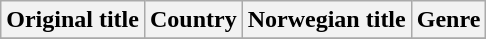<table class="wikitable">
<tr>
<th>Original title</th>
<th>Country</th>
<th>Norwegian title</th>
<th>Genre</th>
</tr>
<tr>
</tr>
</table>
